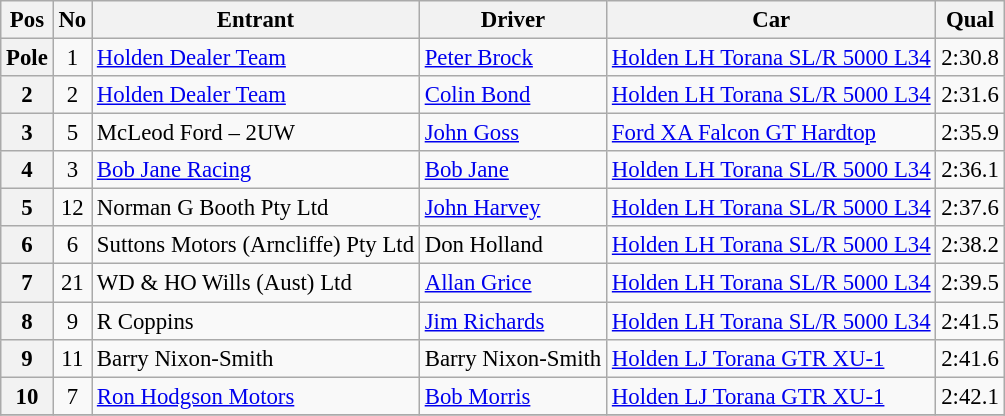<table class="wikitable sortable" style="font-size: 95%;">
<tr>
<th>Pos</th>
<th>No</th>
<th>Entrant</th>
<th>Driver</th>
<th>Car</th>
<th>Qual</th>
</tr>
<tr>
<th>Pole</th>
<td align = Center>1</td>
<td><a href='#'>Holden Dealer Team</a></td>
<td> <a href='#'>Peter Brock</a></td>
<td><a href='#'>Holden LH Torana SL/R 5000 L34</a></td>
<td align = Center>2:30.8</td>
</tr>
<tr>
<th>2</th>
<td align = Center>2</td>
<td><a href='#'>Holden Dealer Team</a></td>
<td> <a href='#'>Colin Bond</a></td>
<td><a href='#'>Holden LH Torana SL/R 5000 L34</a></td>
<td align = Center>2:31.6</td>
</tr>
<tr>
<th>3</th>
<td align = Center>5</td>
<td>McLeod Ford – 2UW</td>
<td> <a href='#'>John Goss</a></td>
<td><a href='#'>Ford XA Falcon GT Hardtop</a></td>
<td align = Center>2:35.9</td>
</tr>
<tr>
<th>4</th>
<td align = Center>3</td>
<td><a href='#'>Bob Jane Racing</a></td>
<td> <a href='#'>Bob Jane</a></td>
<td><a href='#'>Holden LH Torana SL/R 5000 L34</a></td>
<td align = Center>2:36.1</td>
</tr>
<tr>
<th>5</th>
<td align = Center>12</td>
<td>Norman G Booth Pty Ltd</td>
<td> <a href='#'>John Harvey</a></td>
<td><a href='#'>Holden LH Torana SL/R 5000 L34</a></td>
<td align = Center>2:37.6</td>
</tr>
<tr>
<th>6</th>
<td align = Center>6</td>
<td>Suttons Motors (Arncliffe) Pty Ltd</td>
<td> Don Holland</td>
<td><a href='#'>Holden LH Torana SL/R 5000 L34</a></td>
<td align = Center>2:38.2</td>
</tr>
<tr>
<th>7</th>
<td align = Center>21</td>
<td>WD & HO Wills (Aust) Ltd</td>
<td> <a href='#'>Allan Grice</a></td>
<td><a href='#'>Holden LH Torana SL/R 5000 L34</a></td>
<td align = Center>2:39.5</td>
</tr>
<tr>
<th>8</th>
<td align = Center>9</td>
<td>R Coppins</td>
<td> <a href='#'>Jim Richards</a></td>
<td><a href='#'>Holden LH Torana SL/R 5000 L34</a></td>
<td align = Center>2:41.5</td>
</tr>
<tr>
<th>9</th>
<td align = Center>11</td>
<td>Barry Nixon-Smith</td>
<td> Barry Nixon-Smith</td>
<td><a href='#'>Holden LJ Torana GTR XU-1</a></td>
<td align = Center>2:41.6</td>
</tr>
<tr>
<th>10</th>
<td align = Center>7</td>
<td><a href='#'>Ron Hodgson Motors</a></td>
<td> <a href='#'>Bob Morris</a></td>
<td><a href='#'>Holden LJ Torana GTR XU-1</a></td>
<td align = Center>2:42.1</td>
</tr>
<tr>
</tr>
</table>
